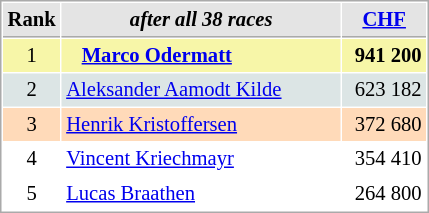<table cellspacing="1" cellpadding="3" style="border:1px solid #aaa; font-size:86%;">
<tr style="background:#e4e4e4;">
<th style="border-bottom:1px solid #aaa; width:10px;">Rank</th>
<th style="border-bottom:1px solid #aaa; width:180px; white-space:nowrap;"><em>after all 38 races</em></th>
<th style="border-bottom:1px solid #aaa; width:50px;"><a href='#'>CHF</a></th>
</tr>
<tr style="background:#f7f6a8;">
<td style="text-align:center;">1</td>
<td>   <strong><a href='#'>Marco Odermatt</a></strong></td>
<td align="right"><strong>941 200</strong></td>
</tr>
<tr style="background:#dce5e5;">
<td style="text-align:center;">2</td>
<td> <a href='#'>Aleksander Aamodt Kilde</a></td>
<td align="right">623 182</td>
</tr>
<tr style="background:#ffdab9;">
<td style="text-align:center;">3</td>
<td> <a href='#'>Henrik Kristoffersen</a></td>
<td align="right">372 680</td>
</tr>
<tr>
<td style="text-align:center;">4</td>
<td> <a href='#'>Vincent Kriechmayr</a></td>
<td align="right">354 410</td>
</tr>
<tr>
<td style="text-align:center;">5</td>
<td> <a href='#'>Lucas Braathen</a></td>
<td align="right">264 800</td>
</tr>
</table>
